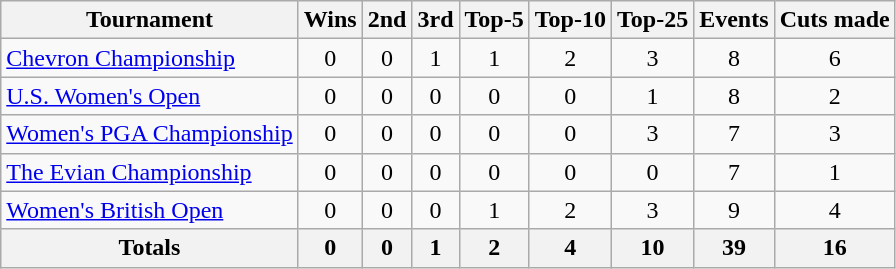<table class=wikitable style=text-align:center>
<tr>
<th>Tournament</th>
<th>Wins</th>
<th>2nd</th>
<th>3rd</th>
<th>Top-5</th>
<th>Top-10</th>
<th>Top-25</th>
<th>Events</th>
<th>Cuts made</th>
</tr>
<tr>
<td align=left><a href='#'>Chevron Championship</a></td>
<td>0</td>
<td>0</td>
<td>1</td>
<td>1</td>
<td>2</td>
<td>3</td>
<td>8</td>
<td>6</td>
</tr>
<tr>
<td align=left><a href='#'>U.S. Women's Open</a></td>
<td>0</td>
<td>0</td>
<td>0</td>
<td>0</td>
<td>0</td>
<td>1</td>
<td>8</td>
<td>2</td>
</tr>
<tr>
<td align=left><a href='#'>Women's PGA Championship</a></td>
<td>0</td>
<td>0</td>
<td>0</td>
<td>0</td>
<td>0</td>
<td>3</td>
<td>7</td>
<td>3</td>
</tr>
<tr>
<td align=left><a href='#'>The Evian Championship</a></td>
<td>0</td>
<td>0</td>
<td>0</td>
<td>0</td>
<td>0</td>
<td>0</td>
<td>7</td>
<td>1</td>
</tr>
<tr>
<td align=left><a href='#'>Women's British Open</a></td>
<td>0</td>
<td>0</td>
<td>0</td>
<td>1</td>
<td>2</td>
<td>3</td>
<td>9</td>
<td>4</td>
</tr>
<tr>
<th>Totals</th>
<th>0</th>
<th>0</th>
<th>1</th>
<th>2</th>
<th>4</th>
<th>10</th>
<th>39</th>
<th>16</th>
</tr>
</table>
